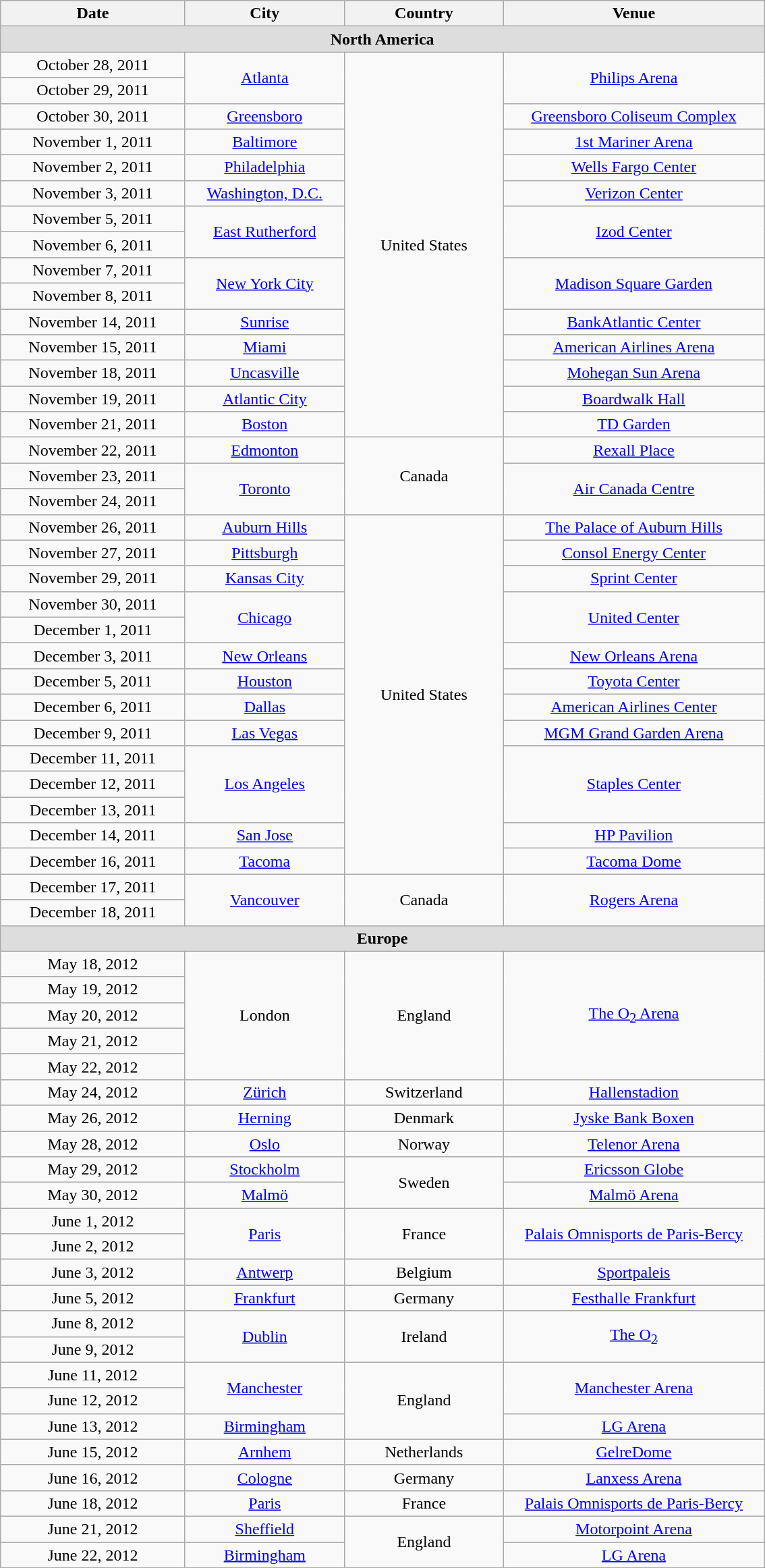<table class="wikitable" style="text-align:center;">
<tr>
<th width="175">Date</th>
<th width="150">City</th>
<th width="150">Country</th>
<th width="250">Venue</th>
</tr>
<tr bgcolor="#DDDDDD">
<td colspan=4><strong>North America</strong></td>
</tr>
<tr>
<td>October 28, 2011</td>
<td rowspan="2"><a href='#'>Atlanta</a></td>
<td rowspan="15">United States</td>
<td rowspan="2"><a href='#'>Philips Arena</a></td>
</tr>
<tr>
<td>October 29, 2011</td>
</tr>
<tr>
<td>October 30, 2011</td>
<td><a href='#'>Greensboro</a></td>
<td><a href='#'>Greensboro Coliseum Complex</a></td>
</tr>
<tr>
<td>November 1, 2011</td>
<td><a href='#'>Baltimore</a></td>
<td><a href='#'>1st Mariner Arena</a></td>
</tr>
<tr>
<td>November 2, 2011</td>
<td><a href='#'>Philadelphia</a></td>
<td><a href='#'>Wells Fargo Center</a></td>
</tr>
<tr>
<td>November 3, 2011</td>
<td><a href='#'>Washington, D.C.</a></td>
<td><a href='#'>Verizon Center</a></td>
</tr>
<tr>
<td>November 5, 2011</td>
<td rowspan="2"><a href='#'>East Rutherford</a></td>
<td rowspan="2"><a href='#'>Izod Center</a></td>
</tr>
<tr>
<td>November 6, 2011</td>
</tr>
<tr>
<td>November 7, 2011</td>
<td rowspan="2"><a href='#'>New York City</a></td>
<td rowspan="2"><a href='#'>Madison Square Garden</a></td>
</tr>
<tr>
<td>November 8, 2011</td>
</tr>
<tr>
<td>November 14, 2011</td>
<td><a href='#'>Sunrise</a></td>
<td><a href='#'>BankAtlantic Center</a></td>
</tr>
<tr>
<td>November 15, 2011</td>
<td><a href='#'>Miami</a></td>
<td><a href='#'>American Airlines Arena</a></td>
</tr>
<tr>
<td>November 18, 2011</td>
<td><a href='#'>Uncasville</a></td>
<td><a href='#'>Mohegan Sun Arena</a></td>
</tr>
<tr>
<td>November 19, 2011</td>
<td><a href='#'>Atlantic City</a></td>
<td><a href='#'>Boardwalk Hall</a></td>
</tr>
<tr>
<td>November 21, 2011</td>
<td><a href='#'>Boston</a></td>
<td><a href='#'>TD Garden</a></td>
</tr>
<tr>
<td>November 22, 2011</td>
<td><a href='#'>Edmonton</a></td>
<td rowspan="3">Canada</td>
<td><a href='#'>Rexall Place</a></td>
</tr>
<tr>
<td>November 23, 2011</td>
<td rowspan="2"><a href='#'>Toronto</a></td>
<td rowspan="2"><a href='#'>Air Canada Centre</a></td>
</tr>
<tr>
<td>November 24, 2011</td>
</tr>
<tr>
<td>November 26, 2011</td>
<td><a href='#'>Auburn Hills</a></td>
<td rowspan="14">United States</td>
<td><a href='#'>The Palace of Auburn Hills</a></td>
</tr>
<tr>
<td>November 27, 2011</td>
<td><a href='#'>Pittsburgh</a></td>
<td><a href='#'>Consol Energy Center</a></td>
</tr>
<tr>
<td>November 29, 2011</td>
<td><a href='#'>Kansas City</a></td>
<td><a href='#'>Sprint Center</a></td>
</tr>
<tr>
<td>November 30, 2011</td>
<td rowspan="2"><a href='#'>Chicago</a></td>
<td rowspan="2"><a href='#'>United Center</a></td>
</tr>
<tr>
<td>December 1, 2011</td>
</tr>
<tr>
<td>December 3, 2011</td>
<td><a href='#'>New Orleans</a></td>
<td><a href='#'>New Orleans Arena</a></td>
</tr>
<tr>
<td>December 5, 2011</td>
<td><a href='#'>Houston</a></td>
<td><a href='#'>Toyota Center</a></td>
</tr>
<tr>
<td>December 6, 2011</td>
<td><a href='#'>Dallas</a></td>
<td><a href='#'>American Airlines Center</a></td>
</tr>
<tr>
<td>December 9, 2011</td>
<td><a href='#'>Las Vegas</a></td>
<td><a href='#'>MGM Grand Garden Arena</a></td>
</tr>
<tr>
<td>December 11, 2011</td>
<td rowspan="3"><a href='#'>Los Angeles</a></td>
<td rowspan="3"><a href='#'>Staples Center</a></td>
</tr>
<tr>
<td>December 12, 2011</td>
</tr>
<tr>
<td>December 13, 2011</td>
</tr>
<tr>
<td>December 14, 2011</td>
<td><a href='#'>San Jose</a></td>
<td><a href='#'>HP Pavilion</a></td>
</tr>
<tr>
<td>December 16, 2011</td>
<td><a href='#'>Tacoma</a></td>
<td><a href='#'>Tacoma Dome</a></td>
</tr>
<tr>
<td>December 17, 2011</td>
<td rowspan="2"><a href='#'>Vancouver</a></td>
<td rowspan="2">Canada</td>
<td rowspan="2"><a href='#'>Rogers Arena</a></td>
</tr>
<tr>
<td>December 18, 2011</td>
</tr>
<tr bgcolor="#DDDDDD">
<td colspan=4><strong>Europe</strong></td>
</tr>
<tr>
<td>May 18, 2012</td>
<td rowspan="5">London</td>
<td rowspan="5">England</td>
<td rowspan="5"><a href='#'>The O<sub>2</sub> Arena</a></td>
</tr>
<tr>
<td>May 19, 2012</td>
</tr>
<tr>
<td>May 20, 2012</td>
</tr>
<tr>
<td>May 21, 2012</td>
</tr>
<tr>
<td>May 22, 2012</td>
</tr>
<tr>
<td>May 24, 2012</td>
<td><a href='#'>Zürich</a></td>
<td>Switzerland</td>
<td><a href='#'>Hallenstadion</a></td>
</tr>
<tr>
<td>May 26, 2012</td>
<td><a href='#'>Herning</a></td>
<td>Denmark</td>
<td><a href='#'>Jyske Bank Boxen</a></td>
</tr>
<tr>
<td>May 28, 2012</td>
<td><a href='#'>Oslo</a></td>
<td>Norway</td>
<td><a href='#'>Telenor Arena</a></td>
</tr>
<tr>
<td>May 29, 2012</td>
<td><a href='#'>Stockholm</a></td>
<td rowspan="2">Sweden</td>
<td><a href='#'>Ericsson Globe</a></td>
</tr>
<tr>
<td>May 30, 2012</td>
<td><a href='#'>Malmö</a></td>
<td><a href='#'>Malmö Arena</a></td>
</tr>
<tr>
<td>June 1, 2012</td>
<td rowspan="2"><a href='#'>Paris</a></td>
<td rowspan="2">France</td>
<td rowspan="2"><a href='#'>Palais Omnisports de Paris-Bercy</a></td>
</tr>
<tr>
<td>June 2, 2012</td>
</tr>
<tr>
<td>June 3, 2012</td>
<td><a href='#'>Antwerp</a></td>
<td>Belgium</td>
<td><a href='#'>Sportpaleis</a></td>
</tr>
<tr>
<td>June 5, 2012</td>
<td><a href='#'>Frankfurt</a></td>
<td>Germany</td>
<td><a href='#'>Festhalle Frankfurt</a></td>
</tr>
<tr>
<td>June 8, 2012</td>
<td rowspan="2"><a href='#'>Dublin</a></td>
<td rowspan="2">Ireland</td>
<td rowspan="2"><a href='#'>The O<sub>2</sub></a></td>
</tr>
<tr>
<td>June 9, 2012</td>
</tr>
<tr>
<td>June 11, 2012</td>
<td rowspan="2"><a href='#'>Manchester</a></td>
<td rowspan="3">England</td>
<td rowspan="2"><a href='#'>Manchester Arena</a></td>
</tr>
<tr>
<td>June 12, 2012</td>
</tr>
<tr>
<td>June 13, 2012</td>
<td><a href='#'>Birmingham</a></td>
<td><a href='#'>LG Arena</a></td>
</tr>
<tr>
<td>June 15, 2012</td>
<td><a href='#'>Arnhem</a></td>
<td>Netherlands</td>
<td><a href='#'>GelreDome</a></td>
</tr>
<tr>
<td>June 16, 2012</td>
<td><a href='#'>Cologne</a></td>
<td>Germany</td>
<td><a href='#'>Lanxess Arena</a></td>
</tr>
<tr>
<td>June 18, 2012</td>
<td><a href='#'>Paris</a></td>
<td>France</td>
<td><a href='#'>Palais Omnisports de Paris-Bercy</a></td>
</tr>
<tr>
<td>June 21, 2012</td>
<td><a href='#'>Sheffield</a></td>
<td rowspan="2">England</td>
<td><a href='#'>Motorpoint Arena</a></td>
</tr>
<tr>
<td>June 22, 2012</td>
<td><a href='#'>Birmingham</a></td>
<td><a href='#'>LG Arena</a></td>
</tr>
</table>
